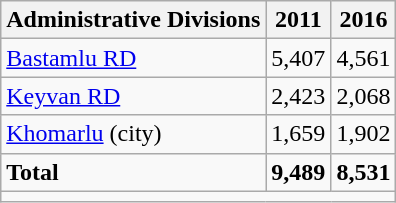<table class="wikitable">
<tr>
<th>Administrative Divisions</th>
<th>2011</th>
<th>2016</th>
</tr>
<tr>
<td><a href='#'>Bastamlu RD</a></td>
<td style="text-align: right;">5,407</td>
<td style="text-align: right;">4,561</td>
</tr>
<tr>
<td><a href='#'>Keyvan RD</a></td>
<td style="text-align: right;">2,423</td>
<td style="text-align: right;">2,068</td>
</tr>
<tr>
<td><a href='#'>Khomarlu</a> (city)</td>
<td style="text-align: right;">1,659</td>
<td style="text-align: right;">1,902</td>
</tr>
<tr>
<td><strong>Total</strong></td>
<td style="text-align: right;"><strong>9,489</strong></td>
<td style="text-align: right;"><strong>8,531</strong></td>
</tr>
<tr>
<td colspan=3></td>
</tr>
</table>
